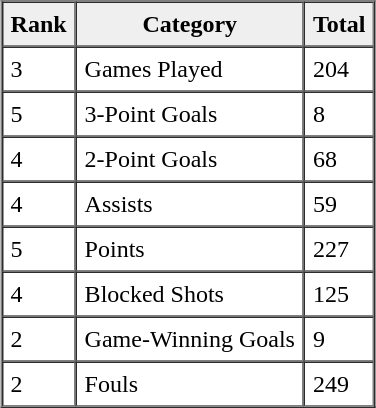<table border="1" cellpadding="5" cellspacing="0" align="center">
<tr>
<th scope="col" style="background:#efefef;">Rank</th>
<th scope="col" style="background:#efefef;">Category</th>
<th scope="col" style="background:#efefef;">Total</th>
</tr>
<tr>
<td>3</td>
<td>Games Played</td>
<td>204</td>
</tr>
<tr>
<td>5</td>
<td>3-Point Goals</td>
<td>8</td>
</tr>
<tr>
<td>4</td>
<td>2-Point Goals</td>
<td>68</td>
</tr>
<tr>
<td>4</td>
<td>Assists</td>
<td>59</td>
</tr>
<tr>
<td>5</td>
<td>Points</td>
<td>227</td>
</tr>
<tr>
<td>4</td>
<td>Blocked Shots</td>
<td>125</td>
</tr>
<tr>
<td>2</td>
<td>Game-Winning Goals</td>
<td>9</td>
</tr>
<tr>
<td>2</td>
<td>Fouls</td>
<td>249</td>
</tr>
</table>
